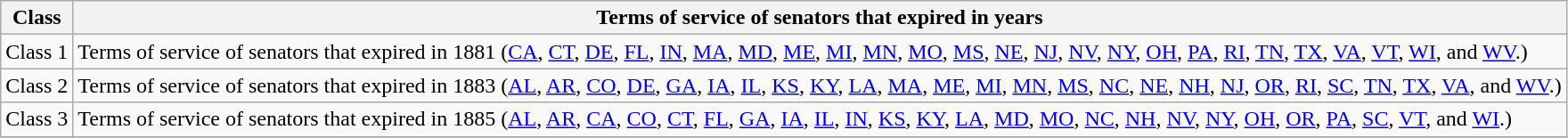<table class="wikitable sortable">
<tr valign=bottom>
<th>Class</th>
<th>Terms of service of senators that expired in years</th>
</tr>
<tr>
<td>Class 1</td>
<td>Terms of service of senators that expired in 1881 (<a href='#'>CA</a>, <a href='#'>CT</a>, <a href='#'>DE</a>, <a href='#'>FL</a>, <a href='#'>IN</a>, <a href='#'>MA</a>, <a href='#'>MD</a>, <a href='#'>ME</a>,  <a href='#'>MI</a>, <a href='#'>MN</a>, <a href='#'>MO</a>, <a href='#'>MS</a>, <a href='#'>NE</a>, <a href='#'>NJ</a>, <a href='#'>NV</a>, <a href='#'>NY</a>, <a href='#'>OH</a>, <a href='#'>PA</a>, <a href='#'>RI</a>, <a href='#'>TN</a>, <a href='#'>TX</a>, <a href='#'>VA</a>, <a href='#'>VT</a>, <a href='#'>WI</a>, and <a href='#'>WV</a>.)</td>
</tr>
<tr>
<td>Class 2</td>
<td>Terms of service of senators that expired in 1883 (<a href='#'>AL</a>, <a href='#'>AR</a>, <a href='#'>CO</a>, <a href='#'>DE</a>, <a href='#'>GA</a>, <a href='#'>IA</a>, <a href='#'>IL</a>, <a href='#'>KS</a>, <a href='#'>KY</a>, <a href='#'>LA</a>, <a href='#'>MA</a>, <a href='#'>ME</a>, <a href='#'>MI</a>, <a href='#'>MN</a>, <a href='#'>MS</a>, <a href='#'>NC</a>, <a href='#'>NE</a>, <a href='#'>NH</a>, <a href='#'>NJ</a>, <a href='#'>OR</a>, <a href='#'>RI</a>, <a href='#'>SC</a>, <a href='#'>TN</a>, <a href='#'>TX</a>, <a href='#'>VA</a>, and <a href='#'>WV</a>.)</td>
</tr>
<tr>
<td>Class 3</td>
<td>Terms of service of senators that expired in 1885 (<a href='#'>AL</a>, <a href='#'>AR</a>, <a href='#'>CA</a>, <a href='#'>CO</a>, <a href='#'>CT</a>, <a href='#'>FL</a>, <a href='#'>GA</a>, <a href='#'>IA</a>, <a href='#'>IL</a>, <a href='#'>IN</a>, <a href='#'>KS</a>, <a href='#'>KY</a>, <a href='#'>LA</a>, <a href='#'>MD</a>, <a href='#'>MO</a>, <a href='#'>NC</a>, <a href='#'>NH</a>, <a href='#'>NV</a>, <a href='#'>NY</a>, <a href='#'>OH</a>, <a href='#'>OR</a>, <a href='#'>PA</a>, <a href='#'>SC</a>, <a href='#'>VT</a>, and <a href='#'>WI</a>.)</td>
</tr>
<tr>
</tr>
</table>
